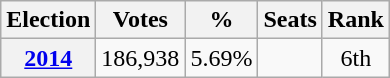<table class="wikitable" style="text-align:center">
<tr>
<th>Election</th>
<th>Votes</th>
<th>%</th>
<th>Seats</th>
<th>Rank</th>
</tr>
<tr>
<th><a href='#'>2014</a></th>
<td>186,938</td>
<td>5.69%</td>
<td></td>
<td>6th</td>
</tr>
</table>
